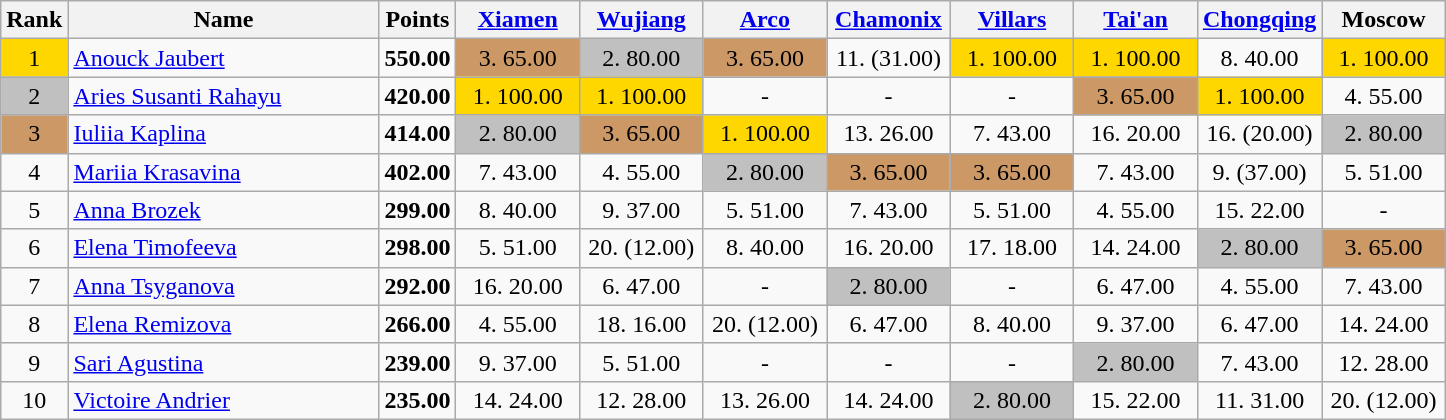<table class="wikitable sortable">
<tr>
<th>Rank</th>
<th width = "200">Name</th>
<th data-sort-type="number">Points</th>
<th width = "75" data-sort-type="number"><a href='#'>Xiamen</a></th>
<th width = "75" data-sort-type="number"><a href='#'>Wujiang</a></th>
<th width = "75" data-sort-type="number"><a href='#'>Arco</a></th>
<th width = "75" data-sort-type="number"><a href='#'>Chamonix</a></th>
<th width = "75" data-sort-type="number"><a href='#'>Villars</a></th>
<th width = "75" data-sort-type="number"><a href='#'>Tai'an</a></th>
<th width = "75" data-sort-type="number"><a href='#'>Chongqing</a></th>
<th width = "75" data-sort-type="number">Moscow</th>
</tr>
<tr>
<td align="center" style="background: gold">1</td>
<td> <a href='#'>Anouck Jaubert</a></td>
<td align="center"><strong>550.00</strong></td>
<td align="center" style="background: #cc9966">3. 65.00</td>
<td align="center" style="background: silver">2. 80.00</td>
<td align="center" style="background: #cc9966">3. 65.00</td>
<td align="center">11. (31.00)</td>
<td align="center" style="background: gold">1. 100.00</td>
<td align="center" style="background: gold">1. 100.00</td>
<td align="center">8. 40.00</td>
<td align="center" style="background: gold">1. 100.00</td>
</tr>
<tr>
<td align="center" style="background: silver">2</td>
<td> <a href='#'>Aries Susanti Rahayu</a></td>
<td align="center"><strong>420.00	</strong></td>
<td align="center" style="background: gold">1. 100.00</td>
<td align="center" style="background: gold">1. 100.00</td>
<td align="center">-</td>
<td align="center">-</td>
<td align="center">-</td>
<td align="center" style="background: #cc9966">3. 65.00</td>
<td align="center" style="background: gold">1. 100.00</td>
<td align="center">4. 55.00</td>
</tr>
<tr>
<td align="center" style="background: #cc9966">3</td>
<td> <a href='#'>Iuliia Kaplina</a></td>
<td align="center"><strong>414.00		</strong></td>
<td align="center" style="background: silver">2. 80.00</td>
<td align="center" style="background: #cc9966">3. 65.00</td>
<td align="center" style="background: gold">1. 100.00</td>
<td align="center">13. 26.00</td>
<td align="center">7. 43.00</td>
<td align="center">16. 20.00</td>
<td align="center">16. (20.00)</td>
<td align="center" style="background: silver">2. 80.00</td>
</tr>
<tr>
<td align="center">4</td>
<td> <a href='#'>Mariia Krasavina</a></td>
<td align="center"><strong>402.00		</strong></td>
<td align="center">7. 43.00</td>
<td align="center">4. 55.00</td>
<td align="center" style="background: silver">2. 80.00</td>
<td align="center" style="background: #cc9966">3. 65.00</td>
<td align="center" style="background: #cc9966">3. 65.00</td>
<td align="center">7. 43.00</td>
<td align="center">9. (37.00)</td>
<td align="center">5. 51.00</td>
</tr>
<tr>
<td align="center">5</td>
<td> <a href='#'>Anna Brozek</a></td>
<td align="center"><strong>299.00			</strong></td>
<td align="center">8. 40.00</td>
<td align="center">9. 37.00</td>
<td align="center">5. 51.00</td>
<td align="center">7. 43.00</td>
<td align="center">5. 51.00</td>
<td align="center">4. 55.00</td>
<td align="center">15. 22.00</td>
<td align="center">-</td>
</tr>
<tr>
<td align="center">6</td>
<td> <a href='#'>Elena Timofeeva</a></td>
<td align="center"><strong>298.00			</strong></td>
<td align="center">5. 51.00</td>
<td align="center">20. (12.00)</td>
<td align="center">8. 40.00</td>
<td align="center">16. 20.00</td>
<td align="center">17. 18.00</td>
<td align="center">14. 24.00</td>
<td align="center" style="background: silver">2. 80.00</td>
<td align="center" style="background: #cc9966">3. 65.00</td>
</tr>
<tr>
<td align="center">7</td>
<td> <a href='#'>Anna Tsyganova</a></td>
<td align="center"><strong>292.00			</strong></td>
<td align="center">16. 20.00</td>
<td align="center">6. 47.00</td>
<td align="center">-</td>
<td align="center" style="background: silver">2. 80.00</td>
<td align="center">-</td>
<td align="center">6. 47.00</td>
<td align="center">4. 55.00</td>
<td align="center">7. 43.00</td>
</tr>
<tr>
<td align="center">8</td>
<td> <a href='#'>Elena Remizova</a></td>
<td align="center"><strong>266.00			</strong></td>
<td align="center">4. 55.00</td>
<td align="center">18. 16.00</td>
<td align="center">20. (12.00)</td>
<td align="center">6. 47.00</td>
<td align="center">8. 40.00</td>
<td align="center">9. 37.00</td>
<td align="center">6. 47.00</td>
<td align="center">14. 24.00</td>
</tr>
<tr>
<td align="center">9</td>
<td> <a href='#'>Sari Agustina</a></td>
<td align="center"><strong>239.00			</strong></td>
<td align="center">9. 37.00</td>
<td align="center">5. 51.00</td>
<td align="center">-</td>
<td align="center">-</td>
<td align="center">-</td>
<td align="center" style="background: silver">2. 80.00</td>
<td align="center">7. 43.00</td>
<td align="center">12. 28.00</td>
</tr>
<tr>
<td align="center">10</td>
<td> <a href='#'>Victoire Andrier</a></td>
<td align="center"><strong>235.00			</strong></td>
<td align="center">14. 24.00</td>
<td align="center">12. 28.00</td>
<td align="center">13. 26.00</td>
<td align="center">14. 24.00</td>
<td align="center" style="background: silver">2. 80.00</td>
<td align="center">15. 22.00</td>
<td align="center">11. 31.00</td>
<td align="center">20. (12.00)</td>
</tr>
</table>
